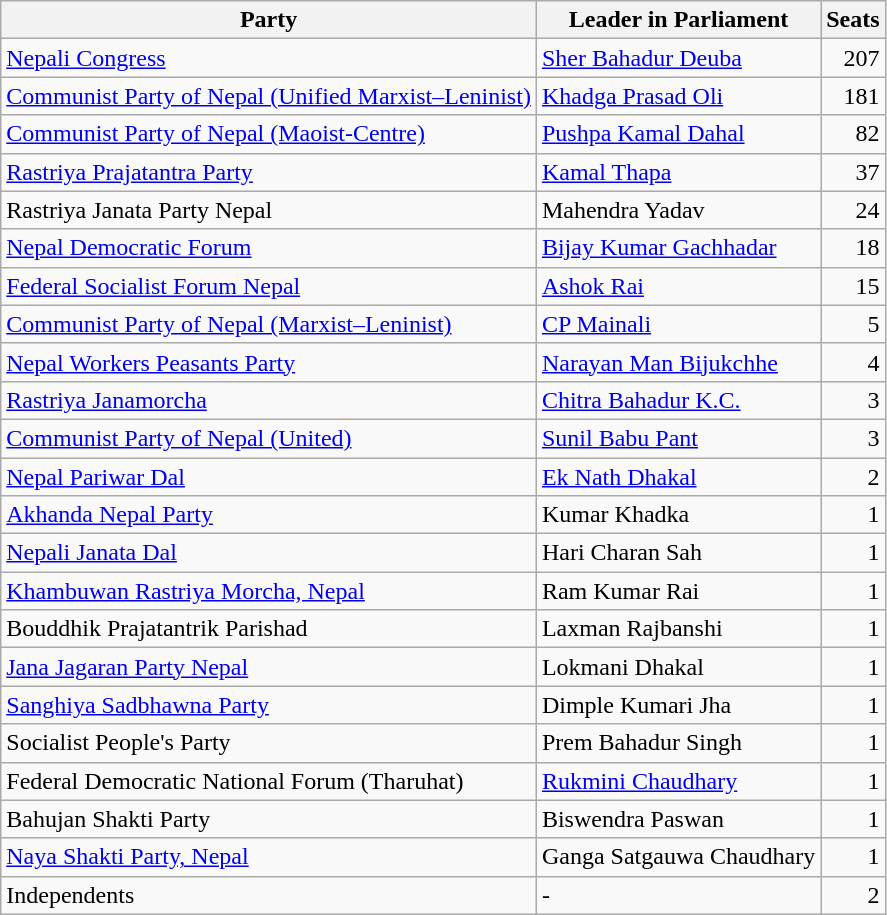<table class="wikitable sortable" style=text-align:left>
<tr>
<th>Party</th>
<th>Leader in Parliament</th>
<th>Seats</th>
</tr>
<tr>
<td><a href='#'>Nepali Congress</a></td>
<td><a href='#'>Sher Bahadur Deuba</a></td>
<td align="right">207</td>
</tr>
<tr>
<td><a href='#'>Communist Party of Nepal (Unified Marxist–Leninist)</a></td>
<td><a href='#'>Khadga Prasad Oli</a></td>
<td align="right">181</td>
</tr>
<tr>
<td><a href='#'>Communist Party of Nepal (Maoist-Centre)</a></td>
<td><a href='#'>Pushpa Kamal Dahal</a></td>
<td align="right">82</td>
</tr>
<tr>
<td><a href='#'>Rastriya Prajatantra Party </a></td>
<td><a href='#'>Kamal Thapa</a></td>
<td align=right>37</td>
</tr>
<tr>
<td>Rastriya Janata Party Nepal</td>
<td>Mahendra Yadav</td>
<td align="right">24</td>
</tr>
<tr>
<td><a href='#'>Nepal Democratic Forum</a></td>
<td><a href='#'>Bijay Kumar Gachhadar</a></td>
<td align=right>18</td>
</tr>
<tr>
<td><a href='#'>Federal Socialist Forum Nepal</a></td>
<td><a href='#'>Ashok Rai</a></td>
<td align=right>15</td>
</tr>
<tr>
<td><a href='#'>Communist Party of Nepal (Marxist–Leninist)</a></td>
<td><a href='#'>CP Mainali</a></td>
<td align=right>5</td>
</tr>
<tr>
<td><a href='#'>Nepal Workers Peasants Party</a></td>
<td><a href='#'>Narayan Man Bijukchhe</a></td>
<td align=right>4</td>
</tr>
<tr>
<td><a href='#'>Rastriya Janamorcha</a></td>
<td><a href='#'>Chitra Bahadur K.C.</a></td>
<td align=right>3</td>
</tr>
<tr>
<td><a href='#'>Communist Party of Nepal (United)</a></td>
<td><a href='#'>Sunil Babu Pant</a></td>
<td align=right>3</td>
</tr>
<tr>
<td><a href='#'>Nepal Pariwar Dal</a></td>
<td><a href='#'>Ek Nath Dhakal</a></td>
<td align=right>2</td>
</tr>
<tr>
<td><a href='#'>Akhanda Nepal Party</a></td>
<td>Kumar Khadka</td>
<td align=right>1</td>
</tr>
<tr>
<td><a href='#'>Nepali Janata Dal</a></td>
<td>Hari Charan Sah</td>
<td align=right>1</td>
</tr>
<tr>
<td><a href='#'>Khambuwan Rastriya Morcha, Nepal</a></td>
<td>Ram Kumar Rai</td>
<td align=right>1</td>
</tr>
<tr>
<td>Bouddhik Prajatantrik Parishad</td>
<td>Laxman Rajbanshi</td>
<td align=right>1</td>
</tr>
<tr>
<td><a href='#'>Jana Jagaran Party Nepal</a></td>
<td>Lokmani Dhakal</td>
<td align=right>1</td>
</tr>
<tr>
<td><a href='#'>Sanghiya Sadbhawna Party</a></td>
<td>Dimple Kumari Jha</td>
<td align=right>1</td>
</tr>
<tr>
<td>Socialist People's Party</td>
<td>Prem Bahadur Singh</td>
<td align=right>1</td>
</tr>
<tr>
<td>Federal Democratic National Forum (Tharuhat)</td>
<td><a href='#'>Rukmini Chaudhary</a></td>
<td align=right>1</td>
</tr>
<tr>
<td>Bahujan Shakti Party</td>
<td>Biswendra Paswan</td>
<td align=right>1</td>
</tr>
<tr>
<td><a href='#'>Naya Shakti Party, Nepal</a></td>
<td>Ganga Satgauwa Chaudhary</td>
<td align=right>1</td>
</tr>
<tr>
<td>Independents</td>
<td>-</td>
<td align=right>2</td>
</tr>
</table>
